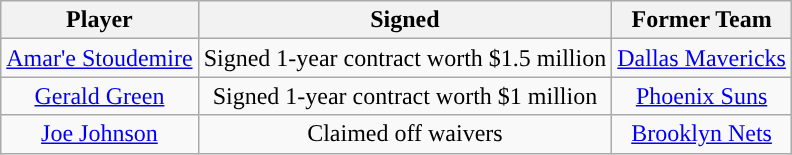<table class="wikitable sortable sortable">
<tr>
<th>Player</th>
<th>Signed</th>
<th>Former Team</th>
</tr>
<tr style="text-align: center">
<td><a href='#'>Amar'e Stoudemire</a></td>
<td>Signed 1-year contract worth $1.5 million</td>
<td><a href='#'>Dallas Mavericks</a></td>
</tr>
<tr style="text-align: center">
<td><a href='#'>Gerald Green</a></td>
<td>Signed 1-year contract worth $1 million</td>
<td><a href='#'>Phoenix Suns</a></td>
</tr>
<tr style="text-align: center">
<td><a href='#'>Joe Johnson</a></td>
<td>Claimed off waivers</td>
<td><a href='#'>Brooklyn Nets</a></td>
</tr>
</table>
